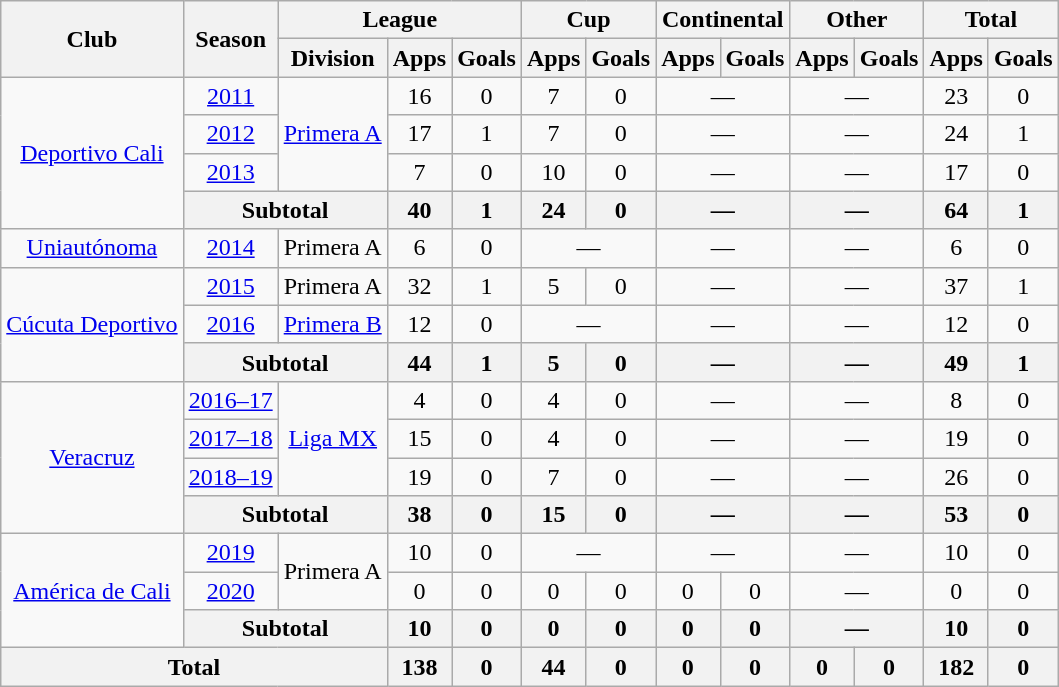<table class="wikitable" style="text-align: center;">
<tr>
<th rowspan="2">Club</th>
<th rowspan="2">Season</th>
<th colspan="3">League</th>
<th colspan="2">Cup</th>
<th colspan="2">Continental</th>
<th colspan="2">Other</th>
<th colspan="2">Total</th>
</tr>
<tr>
<th>Division</th>
<th>Apps</th>
<th>Goals</th>
<th>Apps</th>
<th>Goals</th>
<th>Apps</th>
<th>Goals</th>
<th>Apps</th>
<th>Goals</th>
<th>Apps</th>
<th>Goals</th>
</tr>
<tr>
<td rowspan="4" valign="center"><a href='#'>Deportivo Cali</a></td>
<td><a href='#'>2011</a></td>
<td rowspan="3"><a href='#'>Primera A</a></td>
<td>16</td>
<td>0</td>
<td>7</td>
<td>0</td>
<td colspan="2">—</td>
<td colspan="2">—</td>
<td>23</td>
<td>0</td>
</tr>
<tr>
<td><a href='#'>2012</a></td>
<td>17</td>
<td>1</td>
<td>7</td>
<td>0</td>
<td colspan="2">—</td>
<td colspan="2">—</td>
<td>24</td>
<td>1</td>
</tr>
<tr>
<td><a href='#'>2013</a></td>
<td>7</td>
<td>0</td>
<td>10</td>
<td>0</td>
<td colspan="2">—</td>
<td colspan="2">—</td>
<td>17</td>
<td>0</td>
</tr>
<tr>
<th colspan="2">Subtotal</th>
<th>40</th>
<th>1</th>
<th>24</th>
<th>0</th>
<th colspan="2">—</th>
<th colspan="2">—</th>
<th>64</th>
<th>1</th>
</tr>
<tr>
<td valign="center"><a href='#'>Uniautónoma</a></td>
<td><a href='#'>2014</a></td>
<td>Primera A</td>
<td>6</td>
<td>0</td>
<td colspan="2">—</td>
<td colspan="2">—</td>
<td colspan="2">—</td>
<td>6</td>
<td>0</td>
</tr>
<tr>
<td rowspan="3" valign="center"><a href='#'>Cúcuta Deportivo</a></td>
<td><a href='#'>2015</a></td>
<td>Primera A</td>
<td>32</td>
<td>1</td>
<td>5</td>
<td>0</td>
<td colspan="2">—</td>
<td colspan="2">—</td>
<td>37</td>
<td>1</td>
</tr>
<tr>
<td><a href='#'>2016</a></td>
<td><a href='#'>Primera B</a></td>
<td>12</td>
<td>0</td>
<td colspan="2">—</td>
<td colspan="2">—</td>
<td colspan="2">—</td>
<td>12</td>
<td>0</td>
</tr>
<tr>
<th colspan="2">Subtotal</th>
<th>44</th>
<th>1</th>
<th>5</th>
<th>0</th>
<th colspan="2">—</th>
<th colspan="2">—</th>
<th>49</th>
<th>1</th>
</tr>
<tr>
<td rowspan="4" valign="center"><a href='#'>Veracruz</a></td>
<td><a href='#'>2016–17</a></td>
<td rowspan="3"><a href='#'>Liga MX</a></td>
<td>4</td>
<td>0</td>
<td>4</td>
<td>0</td>
<td colspan="2">—</td>
<td colspan="2">—</td>
<td>8</td>
<td>0</td>
</tr>
<tr>
<td><a href='#'>2017–18</a></td>
<td>15</td>
<td>0</td>
<td>4</td>
<td>0</td>
<td colspan="2">—</td>
<td colspan="2">—</td>
<td>19</td>
<td>0</td>
</tr>
<tr>
<td><a href='#'>2018–19</a></td>
<td>19</td>
<td>0</td>
<td>7</td>
<td>0</td>
<td colspan="2">—</td>
<td colspan="2">—</td>
<td>26</td>
<td>0</td>
</tr>
<tr>
<th colspan="2">Subtotal</th>
<th>38</th>
<th>0</th>
<th>15</th>
<th>0</th>
<th colspan="2">—</th>
<th colspan="2">—</th>
<th>53</th>
<th>0</th>
</tr>
<tr>
<td rowspan="3" valign="center"><a href='#'>América de Cali</a></td>
<td><a href='#'>2019</a></td>
<td rowspan="2">Primera A</td>
<td>10</td>
<td>0</td>
<td colspan="2">—</td>
<td colspan="2">—</td>
<td colspan="2">—</td>
<td>10</td>
<td>0</td>
</tr>
<tr>
<td><a href='#'>2020</a></td>
<td>0</td>
<td>0</td>
<td>0</td>
<td>0</td>
<td>0</td>
<td>0</td>
<td colspan="2">—</td>
<td>0</td>
<td>0</td>
</tr>
<tr>
<th colspan="2">Subtotal</th>
<th>10</th>
<th>0</th>
<th>0</th>
<th>0</th>
<th>0</th>
<th>0</th>
<th colspan="2">—</th>
<th>10</th>
<th>0</th>
</tr>
<tr>
<th colspan="3"><strong>Total</strong></th>
<th>138</th>
<th>0</th>
<th>44</th>
<th>0</th>
<th>0</th>
<th>0</th>
<th>0</th>
<th>0</th>
<th>182</th>
<th>0</th>
</tr>
</table>
